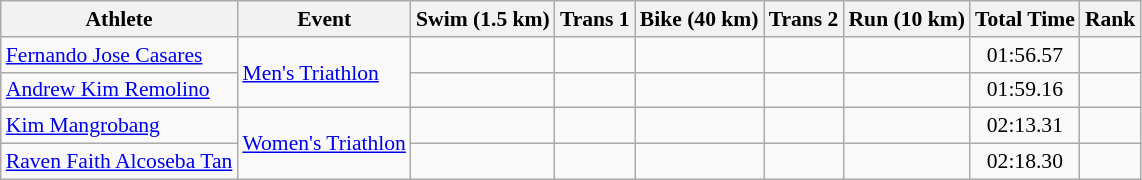<table class="wikitable" style="font-size:90%">
<tr>
<th>Athlete</th>
<th>Event</th>
<th>Swim (1.5 km)</th>
<th>Trans 1</th>
<th>Bike (40 km)</th>
<th>Trans 2</th>
<th>Run (10 km)</th>
<th>Total Time</th>
<th>Rank</th>
</tr>
<tr align=center>
<td align=left><a href='#'>Fernando Jose Casares</a></td>
<td rowspan="2" align=left><a href='#'>Men's Triathlon</a></td>
<td></td>
<td></td>
<td></td>
<td></td>
<td></td>
<td>01:56.57</td>
<td></td>
</tr>
<tr align=center>
<td align=left><a href='#'>Andrew Kim Remolino</a></td>
<td></td>
<td></td>
<td></td>
<td></td>
<td></td>
<td>01:59.16</td>
<td></td>
</tr>
<tr align=center>
<td align=left><a href='#'>Kim Mangrobang</a></td>
<td rowspan="2" align=left><a href='#'>Women's Triathlon</a></td>
<td></td>
<td></td>
<td></td>
<td></td>
<td></td>
<td>02:13.31</td>
<td></td>
</tr>
<tr align=center>
<td align=left><a href='#'>Raven Faith Alcoseba Tan</a></td>
<td></td>
<td></td>
<td></td>
<td></td>
<td></td>
<td>02:18.30</td>
<td></td>
</tr>
</table>
